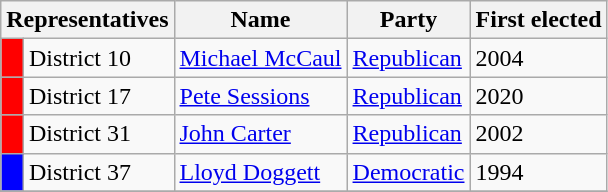<table class="wikitable">
<tr>
<th colspan="2" style="text-align:center; vertical-align:bottom;">Representatives</th>
<th style="text-align:center; vertical-align:bottom;">Name</th>
<th style="text-align:center; vertical-align:bottom;">Party</th>
<th style="text-align:center; vertical-align:bottom;">First elected</th>
</tr>
<tr>
<td style="background:red;"> </td>
<td>District 10</td>
<td><a href='#'>Michael McCaul</a></td>
<td><a href='#'>Republican</a></td>
<td>2004</td>
</tr>
<tr>
<td style="background:red;"> </td>
<td>District 17</td>
<td><a href='#'>Pete Sessions</a></td>
<td><a href='#'>Republican</a></td>
<td>2020</td>
</tr>
<tr>
<td style="background:red;"> </td>
<td>District 31</td>
<td><a href='#'>John Carter</a></td>
<td><a href='#'>Republican</a></td>
<td>2002</td>
</tr>
<tr>
<td style="background:blue;"> </td>
<td>District 37</td>
<td><a href='#'>Lloyd Doggett</a></td>
<td><a href='#'>Democratic</a></td>
<td>1994</td>
</tr>
<tr>
</tr>
</table>
